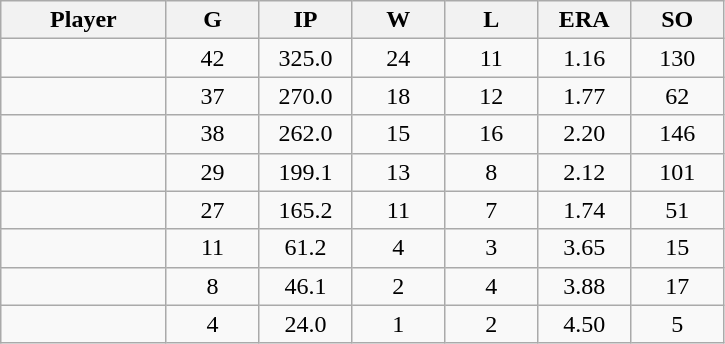<table class="wikitable sortable">
<tr>
<th bgcolor="#DDDDFF" width="16%">Player</th>
<th bgcolor="#DDDDFF" width="9%">G</th>
<th bgcolor="#DDDDFF" width="9%">IP</th>
<th bgcolor="#DDDDFF" width="9%">W</th>
<th bgcolor="#DDDDFF" width="9%">L</th>
<th bgcolor="#DDDDFF" width="9%">ERA</th>
<th bgcolor="#DDDDFF" width="9%">SO</th>
</tr>
<tr align="center">
<td></td>
<td>42</td>
<td>325.0</td>
<td>24</td>
<td>11</td>
<td>1.16</td>
<td>130</td>
</tr>
<tr align="center">
<td></td>
<td>37</td>
<td>270.0</td>
<td>18</td>
<td>12</td>
<td>1.77</td>
<td>62</td>
</tr>
<tr align="center">
<td></td>
<td>38</td>
<td>262.0</td>
<td>15</td>
<td>16</td>
<td>2.20</td>
<td>146</td>
</tr>
<tr align="center">
<td></td>
<td>29</td>
<td>199.1</td>
<td>13</td>
<td>8</td>
<td>2.12</td>
<td>101</td>
</tr>
<tr align="center">
<td></td>
<td>27</td>
<td>165.2</td>
<td>11</td>
<td>7</td>
<td>1.74</td>
<td>51</td>
</tr>
<tr align="center">
<td></td>
<td>11</td>
<td>61.2</td>
<td>4</td>
<td>3</td>
<td>3.65</td>
<td>15</td>
</tr>
<tr align="center">
<td></td>
<td>8</td>
<td>46.1</td>
<td>2</td>
<td>4</td>
<td>3.88</td>
<td>17</td>
</tr>
<tr align="center">
<td></td>
<td>4</td>
<td>24.0</td>
<td>1</td>
<td>2</td>
<td>4.50</td>
<td>5</td>
</tr>
</table>
